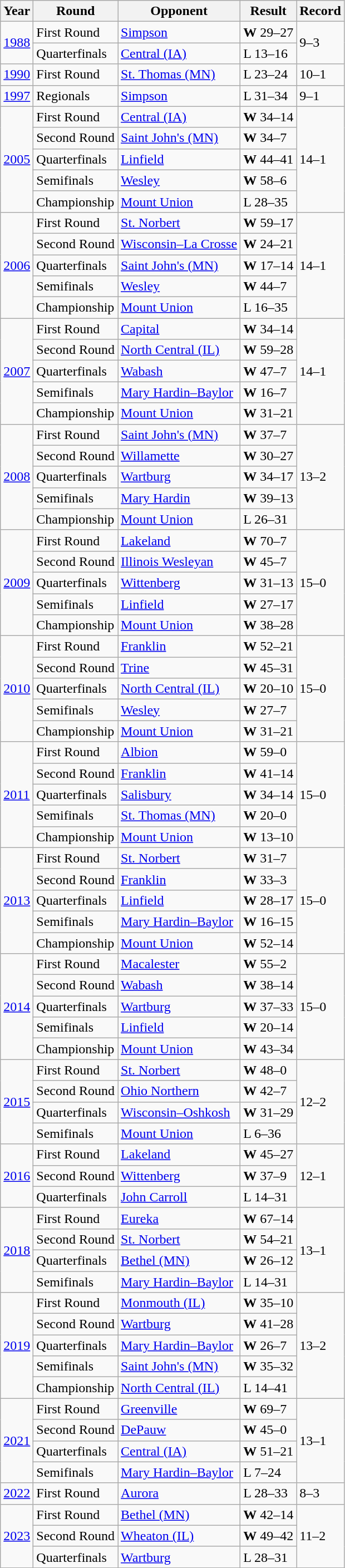<table class="wikitable">
<tr>
<th>Year</th>
<th>Round</th>
<th>Opponent</th>
<th>Result</th>
<th>Record</th>
</tr>
<tr>
<td rowspan="2"><a href='#'>1988</a></td>
<td>First Round</td>
<td><a href='#'>Simpson</a></td>
<td><strong>W</strong> 29–27</td>
<td rowspan="2">9–3</td>
</tr>
<tr>
<td>Quarterfinals</td>
<td><a href='#'>Central (IA)</a></td>
<td>L 13–16</td>
</tr>
<tr>
<td><a href='#'>1990</a></td>
<td>First Round</td>
<td><a href='#'>St. Thomas (MN)</a></td>
<td>L 23–24</td>
<td>10–1</td>
</tr>
<tr>
<td><a href='#'>1997</a></td>
<td>Regionals</td>
<td><a href='#'>Simpson</a></td>
<td>L 31–34</td>
<td>9–1</td>
</tr>
<tr>
<td rowspan="5"><a href='#'>2005</a></td>
<td>First Round</td>
<td><a href='#'>Central (IA)</a></td>
<td><strong>W</strong> 34–14</td>
<td rowspan="5">14–1</td>
</tr>
<tr>
<td>Second Round</td>
<td><a href='#'>Saint John's (MN)</a></td>
<td><strong>W</strong> 34–7</td>
</tr>
<tr>
<td>Quarterfinals</td>
<td><a href='#'>Linfield</a></td>
<td><strong>W</strong> 44–41</td>
</tr>
<tr>
<td>Semifinals</td>
<td><a href='#'>Wesley</a></td>
<td><strong>W</strong> 58–6</td>
</tr>
<tr>
<td>Championship</td>
<td><a href='#'>Mount Union</a></td>
<td>L 28–35</td>
</tr>
<tr>
<td rowspan="5"><a href='#'>2006</a></td>
<td>First Round</td>
<td><a href='#'>St. Norbert</a></td>
<td><strong>W</strong> 59–17</td>
<td rowspan="5">14–1</td>
</tr>
<tr>
<td>Second Round</td>
<td><a href='#'>Wisconsin–La Crosse</a></td>
<td><strong>W</strong> 24–21</td>
</tr>
<tr>
<td>Quarterfinals</td>
<td><a href='#'>Saint John's (MN)</a></td>
<td><strong>W</strong> 17–14</td>
</tr>
<tr>
<td>Semifinals</td>
<td><a href='#'>Wesley</a></td>
<td><strong>W</strong> 44–7</td>
</tr>
<tr>
<td>Championship</td>
<td><a href='#'>Mount Union</a></td>
<td>L 16–35</td>
</tr>
<tr>
<td rowspan="5"><a href='#'>2007</a></td>
<td>First Round</td>
<td><a href='#'>Capital</a></td>
<td><strong>W</strong> 34–14</td>
<td rowspan="5">14–1</td>
</tr>
<tr>
<td>Second Round</td>
<td><a href='#'>North Central (IL)</a></td>
<td><strong>W</strong> 59–28</td>
</tr>
<tr>
<td>Quarterfinals</td>
<td><a href='#'>Wabash</a></td>
<td><strong>W</strong> 47–7</td>
</tr>
<tr>
<td>Semifinals</td>
<td><a href='#'>Mary Hardin–Baylor</a></td>
<td><strong>W</strong> 16–7</td>
</tr>
<tr>
<td>Championship</td>
<td><a href='#'>Mount Union</a></td>
<td><strong>W</strong> 31–21</td>
</tr>
<tr>
<td rowspan="5"><a href='#'>2008</a></td>
<td>First Round</td>
<td><a href='#'>Saint John's (MN)</a></td>
<td><strong>W</strong> 37–7</td>
<td rowspan="5">13–2</td>
</tr>
<tr>
<td>Second Round</td>
<td><a href='#'>Willamette</a></td>
<td><strong>W</strong> 30–27</td>
</tr>
<tr>
<td>Quarterfinals</td>
<td><a href='#'>Wartburg</a></td>
<td><strong>W</strong> 34–17</td>
</tr>
<tr>
<td>Semifinals</td>
<td><a href='#'>Mary Hardin</a></td>
<td><strong>W</strong> 39–13</td>
</tr>
<tr>
<td>Championship</td>
<td><a href='#'>Mount Union</a></td>
<td>L 26–31</td>
</tr>
<tr>
<td rowspan="5"><a href='#'>2009</a></td>
<td>First Round</td>
<td><a href='#'>Lakeland</a></td>
<td><strong>W</strong> 70–7</td>
<td rowspan="5">15–0</td>
</tr>
<tr>
<td>Second Round</td>
<td><a href='#'>Illinois Wesleyan</a></td>
<td><strong>W</strong> 45–7</td>
</tr>
<tr>
<td>Quarterfinals</td>
<td><a href='#'>Wittenberg</a></td>
<td><strong>W</strong> 31–13</td>
</tr>
<tr>
<td>Semifinals</td>
<td><a href='#'>Linfield</a></td>
<td><strong>W</strong> 27–17</td>
</tr>
<tr>
<td>Championship</td>
<td><a href='#'>Mount Union</a></td>
<td><strong>W</strong> 38–28</td>
</tr>
<tr>
<td rowspan="5"><a href='#'>2010</a></td>
<td>First Round</td>
<td><a href='#'>Franklin</a></td>
<td><strong>W</strong> 52–21</td>
<td rowspan="5">15–0</td>
</tr>
<tr>
<td>Second Round</td>
<td><a href='#'>Trine</a></td>
<td><strong>W</strong> 45–31</td>
</tr>
<tr>
<td>Quarterfinals</td>
<td><a href='#'>North Central (IL)</a></td>
<td><strong>W</strong> 20–10</td>
</tr>
<tr>
<td>Semifinals</td>
<td><a href='#'>Wesley</a></td>
<td><strong>W</strong> 27–7</td>
</tr>
<tr>
<td>Championship</td>
<td><a href='#'>Mount Union</a></td>
<td><strong>W</strong> 31–21</td>
</tr>
<tr>
<td rowspan="5"><a href='#'>2011</a></td>
<td>First Round</td>
<td><a href='#'>Albion</a></td>
<td><strong>W</strong> 59–0</td>
<td rowspan="5">15–0</td>
</tr>
<tr>
<td>Second Round</td>
<td><a href='#'>Franklin</a></td>
<td><strong>W</strong> 41–14</td>
</tr>
<tr>
<td>Quarterfinals</td>
<td><a href='#'>Salisbury</a></td>
<td><strong>W</strong> 34–14</td>
</tr>
<tr>
<td>Semifinals</td>
<td><a href='#'>St. Thomas (MN)</a></td>
<td><strong>W</strong> 20–0</td>
</tr>
<tr>
<td>Championship</td>
<td><a href='#'>Mount Union</a></td>
<td><strong>W</strong> 13–10</td>
</tr>
<tr>
<td rowspan="5"><a href='#'>2013</a></td>
<td>First Round</td>
<td><a href='#'>St. Norbert</a></td>
<td><strong>W</strong> 31–7</td>
<td rowspan="5">15–0</td>
</tr>
<tr>
<td>Second Round</td>
<td><a href='#'>Franklin</a></td>
<td><strong>W</strong> 33–3</td>
</tr>
<tr>
<td>Quarterfinals</td>
<td><a href='#'>Linfield</a></td>
<td><strong>W</strong> 28–17</td>
</tr>
<tr>
<td>Semifinals</td>
<td><a href='#'>Mary Hardin–Baylor</a></td>
<td><strong>W</strong> 16–15</td>
</tr>
<tr>
<td>Championship</td>
<td><a href='#'>Mount Union</a></td>
<td><strong>W</strong> 52–14</td>
</tr>
<tr>
<td rowspan="5"><a href='#'>2014</a></td>
<td>First Round</td>
<td><a href='#'>Macalester</a></td>
<td><strong>W</strong> 55–2</td>
<td rowspan="5">15–0</td>
</tr>
<tr>
<td>Second Round</td>
<td><a href='#'>Wabash</a></td>
<td><strong>W</strong> 38–14</td>
</tr>
<tr>
<td>Quarterfinals</td>
<td><a href='#'>Wartburg</a></td>
<td><strong>W</strong> 37–33</td>
</tr>
<tr>
<td>Semifinals</td>
<td><a href='#'>Linfield</a></td>
<td><strong>W</strong> 20–14</td>
</tr>
<tr>
<td>Championship</td>
<td><a href='#'>Mount Union</a></td>
<td><strong>W</strong> 43–34</td>
</tr>
<tr>
<td rowspan="4"><a href='#'>2015</a></td>
<td>First Round</td>
<td><a href='#'>St. Norbert</a></td>
<td><strong>W</strong> 48–0</td>
<td rowspan="4">12–2</td>
</tr>
<tr>
<td>Second Round</td>
<td><a href='#'>Ohio Northern</a></td>
<td><strong>W</strong> 42–7</td>
</tr>
<tr>
<td>Quarterfinals</td>
<td><a href='#'>Wisconsin–Oshkosh</a></td>
<td><strong>W</strong> 31–29</td>
</tr>
<tr>
<td>Semifinals</td>
<td><a href='#'>Mount Union</a></td>
<td>L 6–36</td>
</tr>
<tr>
<td rowspan="3"><a href='#'>2016</a></td>
<td>First Round</td>
<td><a href='#'>Lakeland</a></td>
<td><strong>W</strong> 45–27</td>
<td rowspan="3">12–1</td>
</tr>
<tr>
<td>Second Round</td>
<td><a href='#'>Wittenberg</a></td>
<td><strong>W</strong> 37–9</td>
</tr>
<tr>
<td>Quarterfinals</td>
<td><a href='#'>John Carroll</a></td>
<td>L 14–31</td>
</tr>
<tr>
<td rowspan="4"><a href='#'>2018</a></td>
<td>First Round</td>
<td><a href='#'>Eureka</a></td>
<td><strong>W</strong> 67–14</td>
<td rowspan="4">13–1</td>
</tr>
<tr>
<td>Second Round</td>
<td><a href='#'>St. Norbert</a></td>
<td><strong>W</strong> 54–21</td>
</tr>
<tr>
<td>Quarterfinals</td>
<td><a href='#'>Bethel (MN)</a></td>
<td><strong>W</strong> 26–12</td>
</tr>
<tr>
<td>Semifinals</td>
<td><a href='#'>Mary Hardin–Baylor</a></td>
<td>L 14–31</td>
</tr>
<tr>
<td rowspan="5"><a href='#'>2019</a></td>
<td>First Round</td>
<td><a href='#'>Monmouth (IL)</a></td>
<td><strong>W</strong> 35–10</td>
<td rowspan="5">13–2</td>
</tr>
<tr>
<td>Second Round</td>
<td><a href='#'>Wartburg</a></td>
<td><strong>W</strong> 41–28</td>
</tr>
<tr>
<td>Quarterfinals</td>
<td><a href='#'>Mary Hardin–Baylor</a></td>
<td><strong>W</strong> 26–7</td>
</tr>
<tr>
<td>Semifinals</td>
<td><a href='#'>Saint John's (MN)</a></td>
<td><strong>W</strong> 35–32</td>
</tr>
<tr>
<td>Championship</td>
<td><a href='#'>North Central (IL)</a></td>
<td>L 14–41</td>
</tr>
<tr>
<td rowspan="4"><a href='#'>2021</a></td>
<td>First Round</td>
<td><a href='#'>Greenville</a></td>
<td><strong>W</strong> 69–7</td>
<td rowspan="4">13–1</td>
</tr>
<tr>
<td>Second Round</td>
<td><a href='#'>DePauw</a></td>
<td><strong>W</strong> 45–0</td>
</tr>
<tr>
<td>Quarterfinals</td>
<td><a href='#'>Central (IA)</a></td>
<td><strong>W</strong> 51–21</td>
</tr>
<tr>
<td>Semifinals</td>
<td><a href='#'>Mary Hardin–Baylor</a></td>
<td>L 7–24</td>
</tr>
<tr>
<td><a href='#'>2022</a></td>
<td>First Round</td>
<td><a href='#'>Aurora</a></td>
<td>L 28–33</td>
<td>8–3</td>
</tr>
<tr>
<td rowspan="3"><a href='#'>2023</a></td>
<td>First Round</td>
<td><a href='#'>Bethel (MN)</a></td>
<td><strong>W</strong> 42–14</td>
<td rowspan="3">11–2</td>
</tr>
<tr>
<td>Second Round</td>
<td><a href='#'>Wheaton (IL)</a></td>
<td><strong>W</strong> 49–42</td>
</tr>
<tr>
<td>Quarterfinals</td>
<td><a href='#'>Wartburg</a></td>
<td>L 28–31</td>
</tr>
</table>
